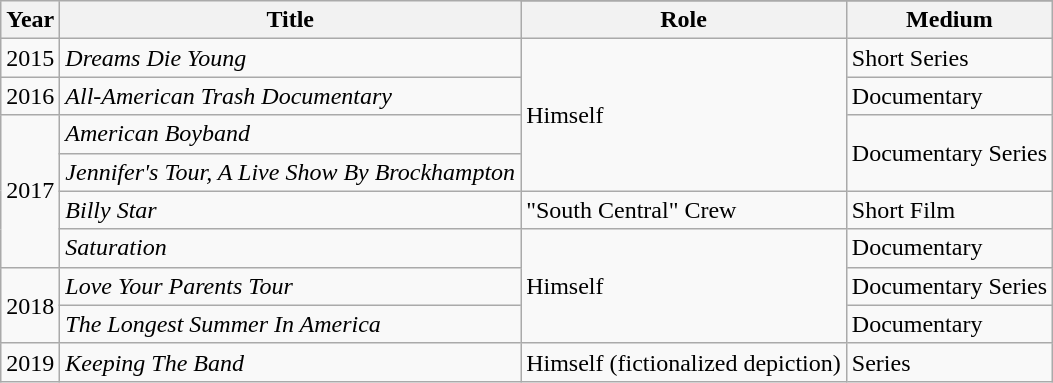<table class="wikitable">
<tr>
<th rowspan="2">Year</th>
<th rowspan="2">Title</th>
</tr>
<tr>
<th>Role</th>
<th>Medium</th>
</tr>
<tr>
<td>2015</td>
<td><em>Dreams Die Young</em></td>
<td rowspan="4">Himself</td>
<td>Short Series</td>
</tr>
<tr>
<td>2016</td>
<td><em>All-American Trash Documentary</em></td>
<td>Documentary</td>
</tr>
<tr>
<td rowspan="4">2017</td>
<td><em>American Boyband</em></td>
<td rowspan="2">Documentary Series</td>
</tr>
<tr>
<td><em>Jennifer's Tour, A Live Show By Brockhampton</em></td>
</tr>
<tr>
<td><em>Billy Star</em></td>
<td>"South Central" Crew</td>
<td>Short Film</td>
</tr>
<tr>
<td><em>Saturation</em></td>
<td rowspan="3">Himself</td>
<td>Documentary</td>
</tr>
<tr>
<td rowspan="2">2018</td>
<td><em>Love Your Parents Tour</em></td>
<td>Documentary Series</td>
</tr>
<tr>
<td><em>The Longest Summer In America</em></td>
<td>Documentary</td>
</tr>
<tr>
<td>2019</td>
<td><em>Keeping The Band</em></td>
<td>Himself (fictionalized depiction)</td>
<td>Series</td>
</tr>
</table>
